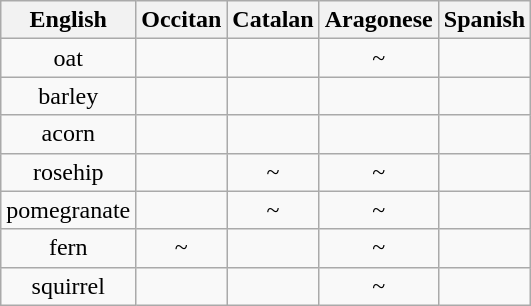<table class="wikitable" style="text-align:center;">
<tr>
<th>English</th>
<th>Occitan</th>
<th>Catalan</th>
<th>Aragonese</th>
<th>Spanish</th>
</tr>
<tr>
<td>oat</td>
<td></td>
<td></td>
<td> ~ </td>
<td></td>
</tr>
<tr>
<td>barley</td>
<td></td>
<td></td>
<td></td>
<td></td>
</tr>
<tr>
<td>acorn</td>
<td></td>
<td></td>
<td></td>
<td></td>
</tr>
<tr>
<td>rosehip</td>
<td></td>
<td> ~ </td>
<td> ~  </td>
<td></td>
</tr>
<tr>
<td>pomegranate</td>
<td></td>
<td> ~ </td>
<td> ~ </td>
<td></td>
</tr>
<tr>
<td>fern</td>
<td> ~  </td>
<td></td>
<td> ~ </td>
<td></td>
</tr>
<tr>
<td>squirrel</td>
<td></td>
<td></td>
<td> ~ </td>
<td></td>
</tr>
</table>
